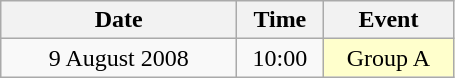<table class = "wikitable" style="text-align:center;">
<tr>
<th width=150>Date</th>
<th width=50>Time</th>
<th width=80>Event</th>
</tr>
<tr>
<td>9 August 2008</td>
<td>10:00</td>
<td bgcolor=ffffcc>Group A</td>
</tr>
</table>
